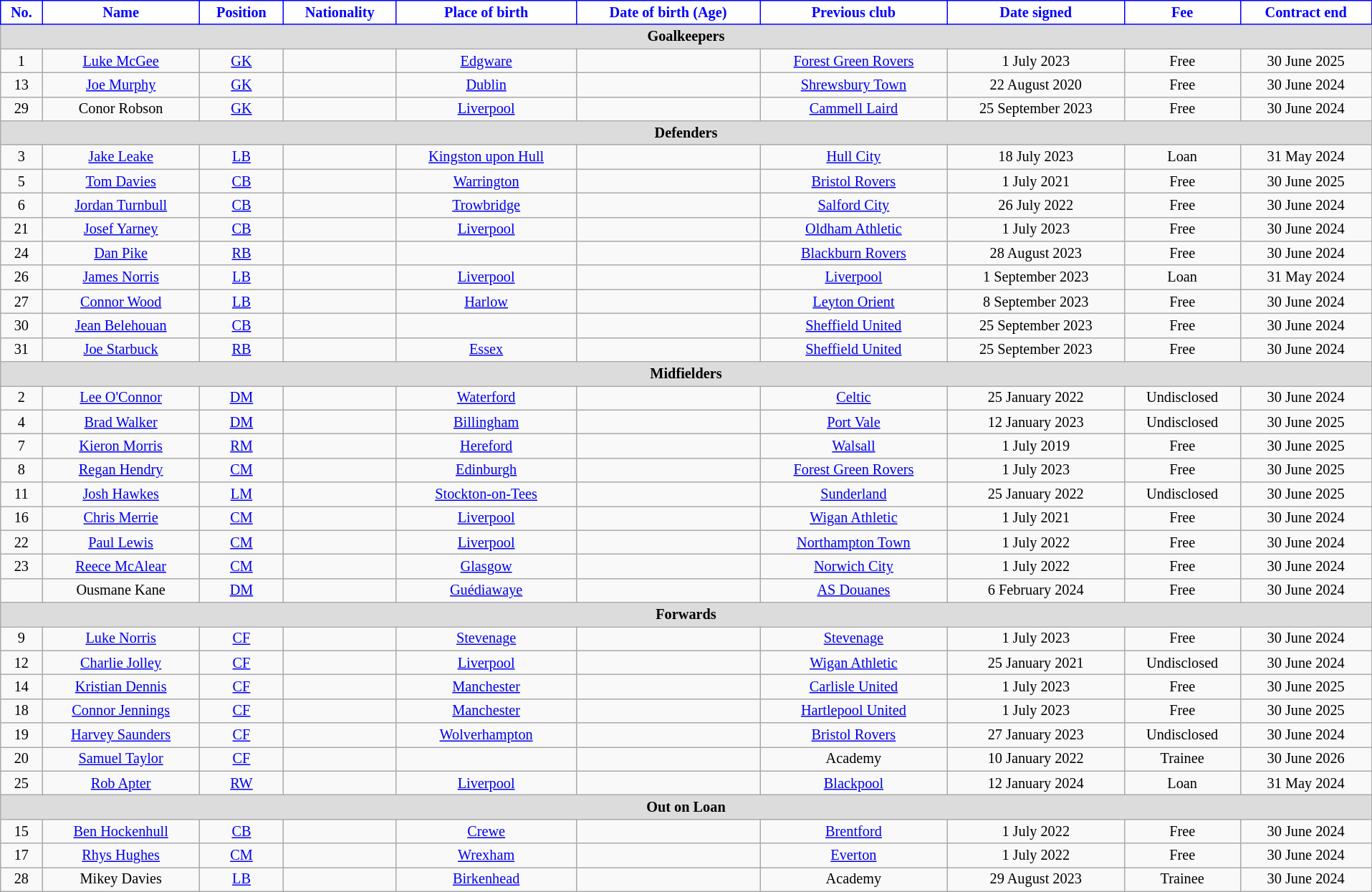<table class="wikitable" style="text-align:center; font-size:84.5%; width:101%;">
<tr>
<th style="background:white; color:blue; border: 1px solid blue;; text-align:center;">No.</th>
<th style="background:white; color:blue; border: 1px solid blue;; text-align:center;">Name</th>
<th style="background:white; color:blue; border: 1px solid blue;; text-align:center;">Position</th>
<th style="background:white; color:blue; border: 1px solid blue;; text-align:center;">Nationality</th>
<th style="background:white; color:blue; border: 1px solid blue;; text-align:center;">Place of birth</th>
<th style="background:white; color:blue; border: 1px solid blue;; text-align:center;">Date of birth (Age)</th>
<th style="background:white; color:blue; border: 1px solid blue;; text-align:center;">Previous club</th>
<th style="background:white; color:blue; border: 1px solid blue;; text-align:center;">Date signed</th>
<th style="background:white; color:blue; border: 1px solid blue;; text-align:center;">Fee</th>
<th style="background:white; color:blue; border: 1px solid blue;; text-align:center;">Contract end</th>
</tr>
<tr>
<th colspan="14" style="background:#dcdcdc; tepxt-align:center;">Goalkeepers</th>
</tr>
<tr>
<td>1</td>
<td><a href='#'>Luke McGee</a></td>
<td><a href='#'>GK</a></td>
<td></td>
<td><a href='#'>Edgware</a></td>
<td></td>
<td><a href='#'>Forest Green Rovers</a></td>
<td>1 July 2023</td>
<td>Free</td>
<td>30 June 2025</td>
</tr>
<tr>
<td>13</td>
<td><a href='#'>Joe Murphy</a></td>
<td><a href='#'>GK</a></td>
<td></td>
<td><a href='#'>Dublin</a></td>
<td></td>
<td><a href='#'>Shrewsbury Town</a></td>
<td>22 August 2020</td>
<td>Free</td>
<td>30 June 2024</td>
</tr>
<tr>
<td>29</td>
<td>Conor Robson</td>
<td><a href='#'>GK</a></td>
<td></td>
<td><a href='#'>Liverpool</a></td>
<td></td>
<td><a href='#'>Cammell Laird</a></td>
<td>25 September 2023</td>
<td>Free</td>
<td>30 June 2024</td>
</tr>
<tr>
<th colspan="14" style="background:#dcdcdc; tepxt-align:center;">Defenders</th>
</tr>
<tr>
<td>3</td>
<td><a href='#'>Jake Leake</a></td>
<td><a href='#'>LB</a></td>
<td></td>
<td><a href='#'>Kingston upon Hull</a></td>
<td></td>
<td><a href='#'>Hull City</a></td>
<td>18 July 2023</td>
<td>Loan</td>
<td>31 May 2024</td>
</tr>
<tr>
<td>5</td>
<td><a href='#'>Tom Davies</a></td>
<td><a href='#'>CB</a></td>
<td></td>
<td> <a href='#'>Warrington</a></td>
<td></td>
<td><a href='#'>Bristol Rovers</a></td>
<td>1 July 2021</td>
<td>Free</td>
<td>30 June 2025</td>
</tr>
<tr>
<td>6</td>
<td><a href='#'>Jordan Turnbull</a></td>
<td><a href='#'>CB</a></td>
<td></td>
<td><a href='#'>Trowbridge</a></td>
<td></td>
<td><a href='#'>Salford City</a></td>
<td>26 July 2022</td>
<td>Free</td>
<td>30 June 2024</td>
</tr>
<tr>
<td>21</td>
<td><a href='#'>Josef Yarney</a></td>
<td><a href='#'>CB</a></td>
<td></td>
<td><a href='#'>Liverpool</a></td>
<td></td>
<td><a href='#'>Oldham Athletic</a></td>
<td>1 July 2023</td>
<td>Free</td>
<td>30 June 2024</td>
</tr>
<tr>
<td>24</td>
<td><a href='#'>Dan Pike</a></td>
<td><a href='#'>RB</a></td>
<td></td>
<td></td>
<td></td>
<td><a href='#'>Blackburn Rovers</a></td>
<td>28 August 2023</td>
<td>Free</td>
<td>30 June 2024</td>
</tr>
<tr>
<td>26</td>
<td><a href='#'>James Norris</a></td>
<td><a href='#'>LB</a></td>
<td></td>
<td><a href='#'>Liverpool</a></td>
<td></td>
<td><a href='#'>Liverpool</a></td>
<td>1 September 2023</td>
<td>Loan</td>
<td>31 May 2024</td>
</tr>
<tr>
<td>27</td>
<td><a href='#'>Connor Wood</a></td>
<td><a href='#'>LB</a></td>
<td></td>
<td><a href='#'>Harlow</a></td>
<td></td>
<td><a href='#'>Leyton Orient</a></td>
<td>8 September 2023</td>
<td>Free</td>
<td>30 June 2024</td>
</tr>
<tr>
<td>30</td>
<td><a href='#'>Jean Belehouan</a></td>
<td><a href='#'>CB</a></td>
<td></td>
<td></td>
<td></td>
<td><a href='#'>Sheffield United</a></td>
<td>25 September 2023</td>
<td>Free</td>
<td>30 June 2024</td>
</tr>
<tr>
<td>31</td>
<td><a href='#'>Joe Starbuck</a></td>
<td><a href='#'>RB</a></td>
<td></td>
<td><a href='#'>Essex</a></td>
<td></td>
<td><a href='#'>Sheffield United</a></td>
<td>25 September 2023</td>
<td>Free</td>
<td>30 June 2024</td>
</tr>
<tr>
<th colspan="14" style="background:#dcdcdc; tepxt-align:center;">Midfielders</th>
</tr>
<tr>
<td>2</td>
<td><a href='#'>Lee O'Connor</a></td>
<td><a href='#'>DM</a></td>
<td></td>
<td><a href='#'>Waterford</a></td>
<td></td>
<td> <a href='#'>Celtic</a></td>
<td>25 January 2022</td>
<td>Undisclosed</td>
<td>30 June 2024</td>
</tr>
<tr>
<td>4</td>
<td><a href='#'>Brad Walker</a></td>
<td><a href='#'>DM</a></td>
<td></td>
<td><a href='#'>Billingham</a></td>
<td></td>
<td><a href='#'>Port Vale</a></td>
<td>12 January 2023</td>
<td>Undisclosed</td>
<td>30 June 2025</td>
</tr>
<tr>
<td>7</td>
<td><a href='#'>Kieron Morris</a></td>
<td><a href='#'>RM</a></td>
<td></td>
<td><a href='#'>Hereford</a></td>
<td></td>
<td><a href='#'>Walsall</a></td>
<td>1 July 2019</td>
<td>Free</td>
<td>30 June 2025</td>
</tr>
<tr>
<td>8</td>
<td><a href='#'>Regan Hendry</a></td>
<td><a href='#'>CM</a></td>
<td></td>
<td><a href='#'>Edinburgh</a></td>
<td></td>
<td><a href='#'>Forest Green Rovers</a></td>
<td>1 July 2023</td>
<td>Free</td>
<td>30 June 2025</td>
</tr>
<tr>
<td>11</td>
<td><a href='#'>Josh Hawkes</a></td>
<td><a href='#'>LM</a></td>
<td></td>
<td><a href='#'>Stockton-on-Tees</a></td>
<td></td>
<td><a href='#'>Sunderland</a></td>
<td>25 January 2022</td>
<td>Undisclosed</td>
<td>30 June 2025</td>
</tr>
<tr>
<td>16</td>
<td><a href='#'>Chris Merrie</a></td>
<td><a href='#'>CM</a></td>
<td></td>
<td><a href='#'>Liverpool</a></td>
<td></td>
<td><a href='#'>Wigan Athletic</a></td>
<td>1 July 2021</td>
<td>Free</td>
<td>30 June 2024</td>
</tr>
<tr>
<td>22</td>
<td><a href='#'>Paul Lewis</a></td>
<td><a href='#'>CM</a></td>
<td></td>
<td><a href='#'>Liverpool</a></td>
<td></td>
<td><a href='#'>Northampton Town</a></td>
<td>1 July 2022</td>
<td>Free</td>
<td>30 June 2024</td>
</tr>
<tr>
<td>23</td>
<td><a href='#'>Reece McAlear</a></td>
<td><a href='#'>CM</a></td>
<td></td>
<td><a href='#'>Glasgow</a></td>
<td></td>
<td><a href='#'>Norwich City</a></td>
<td>1 July 2022</td>
<td>Free</td>
<td>30 June 2024</td>
</tr>
<tr>
<td></td>
<td>Ousmane Kane</td>
<td><a href='#'>DM</a></td>
<td></td>
<td><a href='#'>Guédiawaye</a></td>
<td></td>
<td> <a href='#'>AS Douanes</a></td>
<td>6 February 2024</td>
<td>Free</td>
<td>30 June 2024</td>
</tr>
<tr>
<th colspan="14" style="background:#dcdcdc; tepxt-align:center;">Forwards</th>
</tr>
<tr>
<td>9</td>
<td><a href='#'>Luke Norris</a></td>
<td><a href='#'>CF</a></td>
<td></td>
<td><a href='#'>Stevenage</a></td>
<td></td>
<td><a href='#'>Stevenage</a></td>
<td>1 July 2023</td>
<td>Free</td>
<td>30 June 2024</td>
</tr>
<tr>
<td>12</td>
<td><a href='#'>Charlie Jolley</a></td>
<td><a href='#'>CF</a></td>
<td></td>
<td><a href='#'>Liverpool</a></td>
<td></td>
<td><a href='#'>Wigan Athletic</a></td>
<td>25 January 2021</td>
<td>Undisclosed</td>
<td>30 June 2024</td>
</tr>
<tr>
<td>14</td>
<td><a href='#'>Kristian Dennis</a></td>
<td><a href='#'>CF</a></td>
<td></td>
<td><a href='#'>Manchester</a></td>
<td></td>
<td><a href='#'>Carlisle United</a></td>
<td>1 July 2023</td>
<td>Free</td>
<td>30 June 2025</td>
</tr>
<tr>
<td>18</td>
<td><a href='#'>Connor Jennings</a></td>
<td><a href='#'>CF</a></td>
<td></td>
<td><a href='#'>Manchester</a></td>
<td></td>
<td><a href='#'>Hartlepool United</a></td>
<td>1 July 2023</td>
<td>Free</td>
<td>30 June 2025</td>
</tr>
<tr>
<td>19</td>
<td><a href='#'>Harvey Saunders</a></td>
<td><a href='#'>CF</a></td>
<td></td>
<td><a href='#'>Wolverhampton</a></td>
<td></td>
<td><a href='#'>Bristol Rovers</a></td>
<td>27 January 2023</td>
<td>Undisclosed</td>
<td>30 June 2024</td>
</tr>
<tr>
<td>20</td>
<td><a href='#'>Samuel Taylor</a></td>
<td><a href='#'>CF</a></td>
<td></td>
<td></td>
<td></td>
<td>Academy</td>
<td>10 January 2022</td>
<td>Trainee</td>
<td>30 June 2026</td>
</tr>
<tr>
<td>25</td>
<td><a href='#'>Rob Apter</a></td>
<td><a href='#'>RW</a></td>
<td></td>
<td> <a href='#'>Liverpool</a></td>
<td></td>
<td><a href='#'>Blackpool</a></td>
<td>12 January 2024</td>
<td>Loan</td>
<td>31 May 2024</td>
</tr>
<tr>
<th colspan="14" style="background:#dcdcdc; tepxt-align:center;">Out on Loan</th>
</tr>
<tr>
<td>15</td>
<td><a href='#'>Ben Hockenhull</a></td>
<td><a href='#'>CB</a></td>
<td></td>
<td><a href='#'>Crewe</a></td>
<td></td>
<td><a href='#'>Brentford</a></td>
<td>1 July 2022</td>
<td>Free</td>
<td>30 June 2024</td>
</tr>
<tr>
<td>17</td>
<td><a href='#'>Rhys Hughes</a></td>
<td><a href='#'>CM</a></td>
<td></td>
<td><a href='#'>Wrexham</a></td>
<td></td>
<td><a href='#'>Everton</a></td>
<td>1 July 2022</td>
<td>Free</td>
<td>30 June 2024</td>
</tr>
<tr>
<td>28</td>
<td>Mikey Davies</td>
<td><a href='#'>LB</a></td>
<td></td>
<td><a href='#'>Birkenhead</a></td>
<td></td>
<td>Academy</td>
<td>29 August 2023</td>
<td>Trainee</td>
<td>30 June 2024</td>
</tr>
</table>
